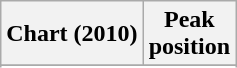<table class="wikitable sortable plainrowheaders" style="text-align:center">
<tr>
<th scope="col">Chart (2010)</th>
<th scope="col">Peak<br> position</th>
</tr>
<tr>
</tr>
<tr>
</tr>
<tr>
</tr>
</table>
